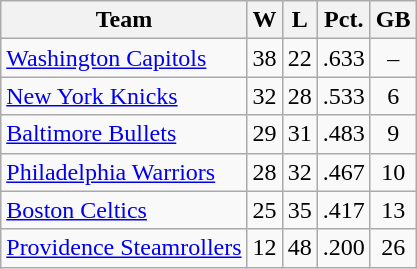<table class="wikitable" style="text-align: center;">
<tr>
<th>Team</th>
<th>W</th>
<th>L</th>
<th>Pct.</th>
<th>GB</th>
</tr>
<tr>
<td align="left"><a href='#'>Washington Capitols</a></td>
<td>38</td>
<td>22</td>
<td>.633</td>
<td>–</td>
</tr>
<tr>
<td align="left"><a href='#'>New York Knicks</a></td>
<td>32</td>
<td>28</td>
<td>.533</td>
<td>6</td>
</tr>
<tr>
<td align="left"><a href='#'>Baltimore Bullets</a></td>
<td>29</td>
<td>31</td>
<td>.483</td>
<td>9</td>
</tr>
<tr>
<td align="left"><a href='#'>Philadelphia Warriors</a></td>
<td>28</td>
<td>32</td>
<td>.467</td>
<td>10</td>
</tr>
<tr>
<td align="left"><a href='#'>Boston Celtics</a></td>
<td>25</td>
<td>35</td>
<td>.417</td>
<td>13</td>
</tr>
<tr>
<td align="left"><a href='#'>Providence Steamrollers</a></td>
<td>12</td>
<td>48</td>
<td>.200</td>
<td>26</td>
</tr>
</table>
